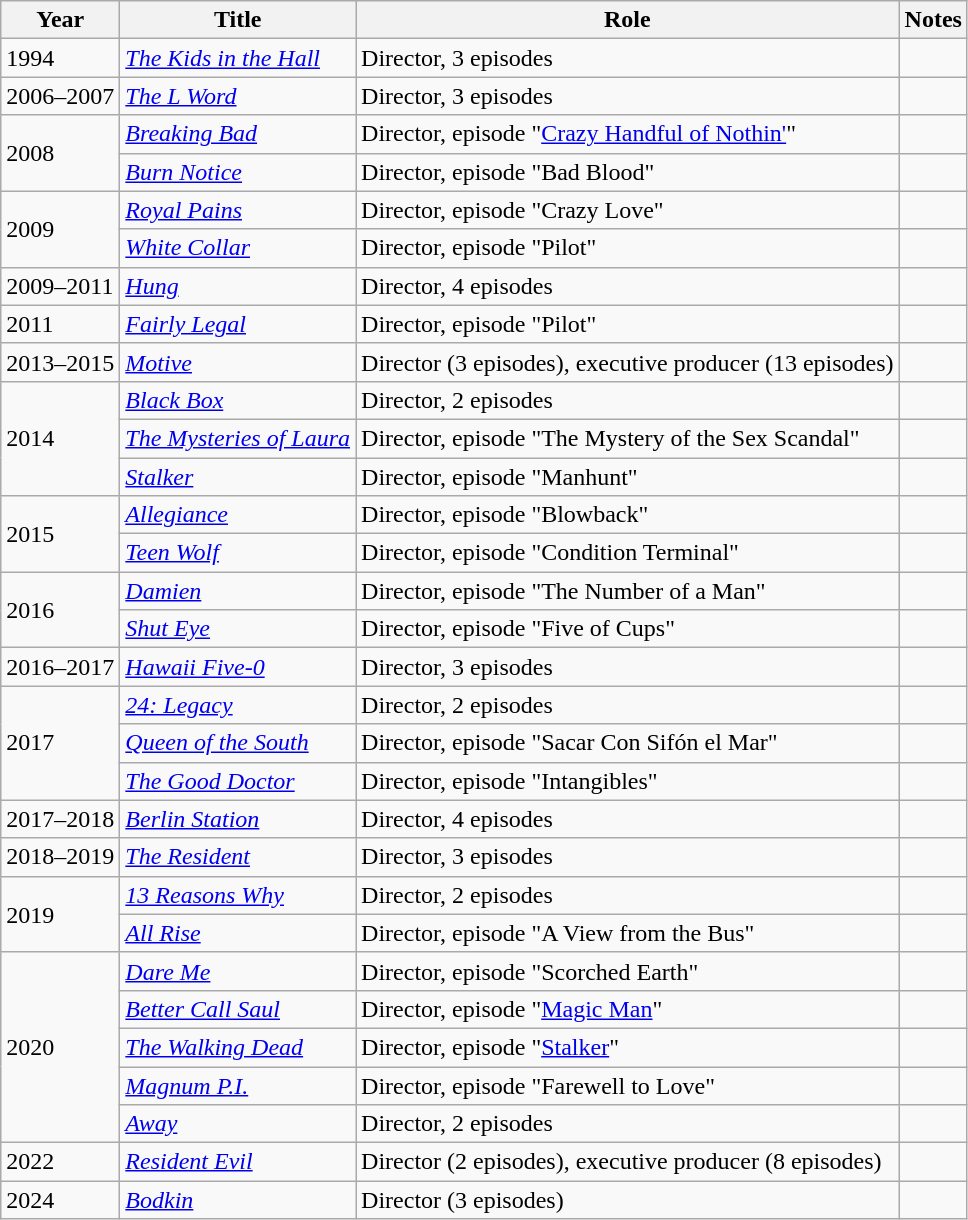<table class="wikitable sortable">
<tr>
<th>Year</th>
<th>Title</th>
<th>Role</th>
<th>Notes</th>
</tr>
<tr>
<td>1994</td>
<td><em><a href='#'>The Kids in the Hall</a></em></td>
<td>Director, 3 episodes</td>
<td></td>
</tr>
<tr>
<td>2006–2007</td>
<td><em><a href='#'>The L Word</a></em></td>
<td>Director, 3 episodes</td>
<td></td>
</tr>
<tr>
<td rowspan=2>2008</td>
<td><em><a href='#'>Breaking Bad</a></em></td>
<td>Director, episode "<a href='#'>Crazy Handful of Nothin'</a>"</td>
<td></td>
</tr>
<tr>
<td><em><a href='#'>Burn Notice</a></em></td>
<td>Director, episode "Bad Blood"</td>
<td></td>
</tr>
<tr>
<td rowspan=2>2009</td>
<td><em><a href='#'>Royal Pains</a></em></td>
<td>Director, episode "Crazy Love"</td>
<td></td>
</tr>
<tr>
<td><em><a href='#'>White Collar</a></em></td>
<td>Director, episode "Pilot"</td>
<td></td>
</tr>
<tr>
<td>2009–2011</td>
<td><em><a href='#'>Hung</a></em></td>
<td>Director, 4 episodes</td>
<td></td>
</tr>
<tr>
<td>2011</td>
<td><em><a href='#'>Fairly Legal</a></em></td>
<td>Director, episode "Pilot"</td>
<td></td>
</tr>
<tr>
<td>2013–2015</td>
<td><em><a href='#'>Motive</a></em></td>
<td>Director (3 episodes), executive producer (13 episodes)</td>
<td></td>
</tr>
<tr>
<td rowspan=3>2014</td>
<td><em><a href='#'>Black Box</a></em></td>
<td>Director, 2 episodes</td>
<td></td>
</tr>
<tr>
<td><em><a href='#'>The Mysteries of Laura</a></em></td>
<td>Director, episode "The Mystery of the Sex Scandal"</td>
<td></td>
</tr>
<tr>
<td><em><a href='#'>Stalker</a></em></td>
<td>Director, episode "Manhunt"</td>
<td></td>
</tr>
<tr>
<td rowspan=2>2015</td>
<td><em><a href='#'>Allegiance</a></em></td>
<td>Director, episode "Blowback"</td>
<td></td>
</tr>
<tr>
<td><em><a href='#'>Teen Wolf</a></em></td>
<td>Director, episode "Condition Terminal"</td>
<td></td>
</tr>
<tr>
<td rowspan=2>2016</td>
<td><em><a href='#'>Damien</a></em></td>
<td>Director, episode "The Number of a Man"</td>
<td></td>
</tr>
<tr>
<td><em><a href='#'>Shut Eye</a></em></td>
<td>Director, episode "Five of Cups"</td>
<td></td>
</tr>
<tr>
<td>2016–2017</td>
<td><em><a href='#'>Hawaii Five-0</a></em></td>
<td>Director, 3 episodes</td>
<td></td>
</tr>
<tr>
<td rowspan=3>2017</td>
<td><em><a href='#'>24: Legacy</a></em></td>
<td>Director, 2 episodes</td>
<td></td>
</tr>
<tr>
<td><em><a href='#'>Queen of the South</a></em></td>
<td>Director, episode "Sacar Con Sifón el Mar"</td>
<td></td>
</tr>
<tr>
<td><em><a href='#'>The Good Doctor</a></em></td>
<td>Director, episode "Intangibles"</td>
<td></td>
</tr>
<tr>
<td>2017–2018</td>
<td><em><a href='#'>Berlin Station</a></em></td>
<td>Director, 4 episodes</td>
<td></td>
</tr>
<tr>
<td>2018–2019</td>
<td><em><a href='#'>The Resident</a></em></td>
<td>Director, 3 episodes</td>
<td></td>
</tr>
<tr>
<td rowspan=2>2019</td>
<td><em><a href='#'>13 Reasons Why</a></em></td>
<td>Director, 2 episodes</td>
<td></td>
</tr>
<tr>
<td><em><a href='#'>All Rise</a></em></td>
<td>Director, episode "A View from the Bus"</td>
<td></td>
</tr>
<tr>
<td rowspan=5>2020</td>
<td><em><a href='#'>Dare Me</a></em></td>
<td>Director, episode "Scorched Earth"</td>
<td></td>
</tr>
<tr>
<td><em><a href='#'>Better Call Saul</a></em></td>
<td>Director, episode "<a href='#'>Magic Man</a>"</td>
<td></td>
</tr>
<tr>
<td><em><a href='#'>The Walking Dead</a></em></td>
<td>Director, episode "<a href='#'>Stalker</a>"</td>
<td></td>
</tr>
<tr>
<td><em><a href='#'>Magnum P.I.</a></em></td>
<td>Director, episode "Farewell to Love"</td>
<td></td>
</tr>
<tr>
<td><em><a href='#'>Away</a></em></td>
<td>Director, 2 episodes</td>
<td></td>
</tr>
<tr>
<td>2022</td>
<td><em><a href='#'>Resident Evil</a></em></td>
<td>Director (2 episodes), executive producer (8 episodes)</td>
<td></td>
</tr>
<tr>
<td>2024</td>
<td><em><a href='#'>Bodkin</a></em></td>
<td>Director (3 episodes)</td>
<td></td>
</tr>
</table>
